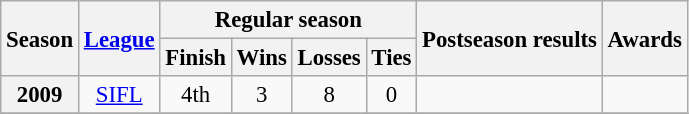<table class="wikitable" style="font-size: 95%">
<tr>
<th rowspan="2">Season</th>
<th rowspan="2"><a href='#'>League</a></th>
<th colspan="4">Regular season</th>
<th rowspan="2">Postseason results</th>
<th rowspan="2">Awards</th>
</tr>
<tr>
<th>Finish</th>
<th>Wins</th>
<th>Losses</th>
<th>Ties</th>
</tr>
<tr>
<th align="center">2009</th>
<td align="center"><a href='#'>SIFL</a></td>
<td align="center">4th</td>
<td align="center">3</td>
<td align="center">8</td>
<td align="center">0</td>
<td></td>
<td></td>
</tr>
<tr>
</tr>
</table>
